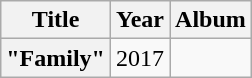<table class="wikitable plainrowheaders" style="text-align:center">
<tr>
<th scope="col">Title</th>
<th scope="col">Year</th>
<th scope="col">Album</th>
</tr>
<tr>
<th scope="row">"Family"</th>
<td>2017</td>
<td></td>
</tr>
</table>
